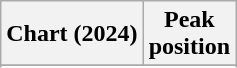<table class="wikitable sortable plainrowheaders" style="text-align:center">
<tr>
<th scope="col">Chart (2024)</th>
<th scope="col">Peak<br>position</th>
</tr>
<tr>
</tr>
<tr>
</tr>
<tr>
</tr>
</table>
